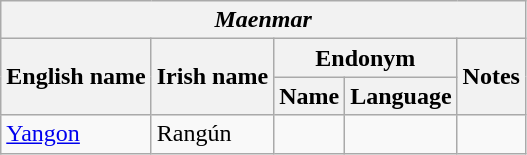<table class="wikitable sortable">
<tr>
<th colspan="5"> <em>Maenmar</em></th>
</tr>
<tr>
<th rowspan="2">English name</th>
<th rowspan="2">Irish name</th>
<th colspan="2">Endonym</th>
<th rowspan="2">Notes</th>
</tr>
<tr>
<th>Name</th>
<th>Language</th>
</tr>
<tr>
<td><a href='#'>Yangon</a></td>
<td>Rangún</td>
<td></td>
<td></td>
<td></td>
</tr>
</table>
